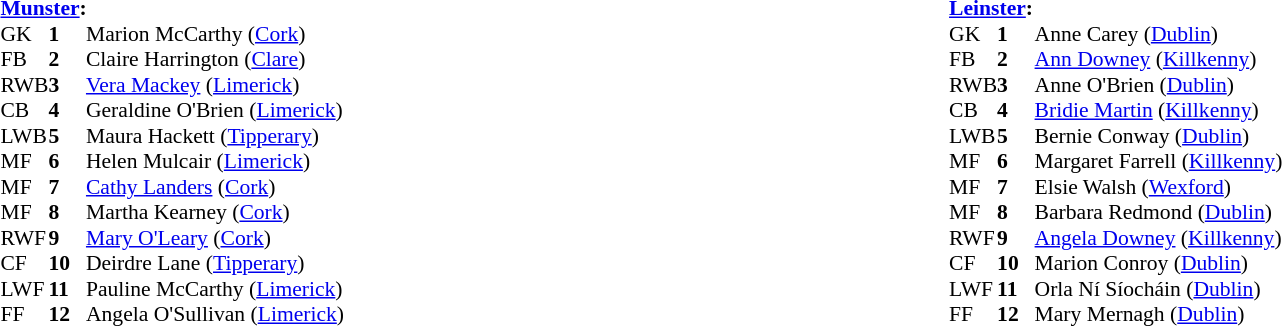<table width="100%">
<tr>
<td valign="top"></td>
<td valign="top" width="50%"><br><table style="font-size: 90%" cellspacing="0" cellpadding="0" align=center>
<tr>
<td colspan="4"><strong><a href='#'>Munster</a>:</strong></td>
</tr>
<tr>
<th width="25"></th>
<th width="25"></th>
</tr>
<tr>
<td>GK</td>
<td><strong>1</strong></td>
<td>Marion McCarthy (<a href='#'>Cork</a>)</td>
</tr>
<tr>
<td>FB</td>
<td><strong>2</strong></td>
<td>Claire Harrington (<a href='#'>Clare</a>)</td>
</tr>
<tr>
<td>RWB</td>
<td><strong>3</strong></td>
<td><a href='#'>Vera Mackey</a> (<a href='#'>Limerick</a>)</td>
</tr>
<tr>
<td>CB</td>
<td><strong>4</strong></td>
<td>Geraldine O'Brien (<a href='#'>Limerick</a>)</td>
</tr>
<tr>
<td>LWB</td>
<td><strong>5</strong></td>
<td>Maura Hackett (<a href='#'>Tipperary</a>)</td>
</tr>
<tr>
<td>MF</td>
<td><strong>6</strong></td>
<td>Helen Mulcair (<a href='#'>Limerick</a>)</td>
</tr>
<tr>
<td>MF</td>
<td><strong>7</strong></td>
<td><a href='#'>Cathy Landers</a> (<a href='#'>Cork</a>)</td>
</tr>
<tr>
<td>MF</td>
<td><strong>8</strong></td>
<td>Martha Kearney (<a href='#'>Cork</a>)</td>
</tr>
<tr>
<td>RWF</td>
<td><strong>9</strong></td>
<td><a href='#'>Mary O'Leary</a> (<a href='#'>Cork</a>)</td>
</tr>
<tr>
<td>CF</td>
<td><strong>10</strong></td>
<td>Deirdre Lane (<a href='#'>Tipperary</a>)</td>
</tr>
<tr>
<td>LWF</td>
<td><strong>11</strong></td>
<td>Pauline McCarthy (<a href='#'>Limerick</a>)</td>
</tr>
<tr>
<td>FF</td>
<td><strong>12</strong></td>
<td>Angela O'Sullivan (<a href='#'>Limerick</a>)</td>
</tr>
<tr>
</tr>
</table>
</td>
<td valign="top" width="50%"><br><table style="font-size: 90%" cellspacing="0" cellpadding="0" align=center>
<tr>
<td colspan="4"><strong><a href='#'>Leinster</a>:</strong></td>
</tr>
<tr>
<th width="25"></th>
<th width="25"></th>
</tr>
<tr>
<td>GK</td>
<td><strong>1</strong></td>
<td>Anne Carey (<a href='#'>Dublin</a>)</td>
</tr>
<tr>
<td>FB</td>
<td><strong>2</strong></td>
<td><a href='#'>Ann Downey</a> (<a href='#'>Killkenny</a>)</td>
</tr>
<tr>
<td>RWB</td>
<td><strong>3</strong></td>
<td>Anne O'Brien (<a href='#'>Dublin</a>)</td>
</tr>
<tr>
<td>CB</td>
<td><strong>4</strong></td>
<td><a href='#'>Bridie Martin</a> (<a href='#'>Killkenny</a>)</td>
</tr>
<tr>
<td>LWB</td>
<td><strong>5</strong></td>
<td>Bernie Conway (<a href='#'>Dublin</a>)</td>
</tr>
<tr>
<td>MF</td>
<td><strong>6</strong></td>
<td>Margaret Farrell (<a href='#'>Killkenny</a>)</td>
</tr>
<tr>
<td>MF</td>
<td><strong>7</strong></td>
<td>Elsie Walsh (<a href='#'>Wexford</a>)</td>
</tr>
<tr>
<td>MF</td>
<td><strong>8</strong></td>
<td>Barbara Redmond (<a href='#'>Dublin</a>)</td>
</tr>
<tr>
<td>RWF</td>
<td><strong>9</strong></td>
<td><a href='#'>Angela Downey</a> (<a href='#'>Killkenny</a>)</td>
</tr>
<tr>
<td>CF</td>
<td><strong>10</strong></td>
<td>Marion Conroy (<a href='#'>Dublin</a>)</td>
</tr>
<tr>
<td>LWF</td>
<td><strong>11</strong></td>
<td>Orla Ní Síocháin (<a href='#'>Dublin</a>)</td>
</tr>
<tr>
<td>FF</td>
<td><strong>12</strong></td>
<td>Mary Mernagh (<a href='#'>Dublin</a>)</td>
</tr>
<tr>
</tr>
</table>
</td>
</tr>
</table>
